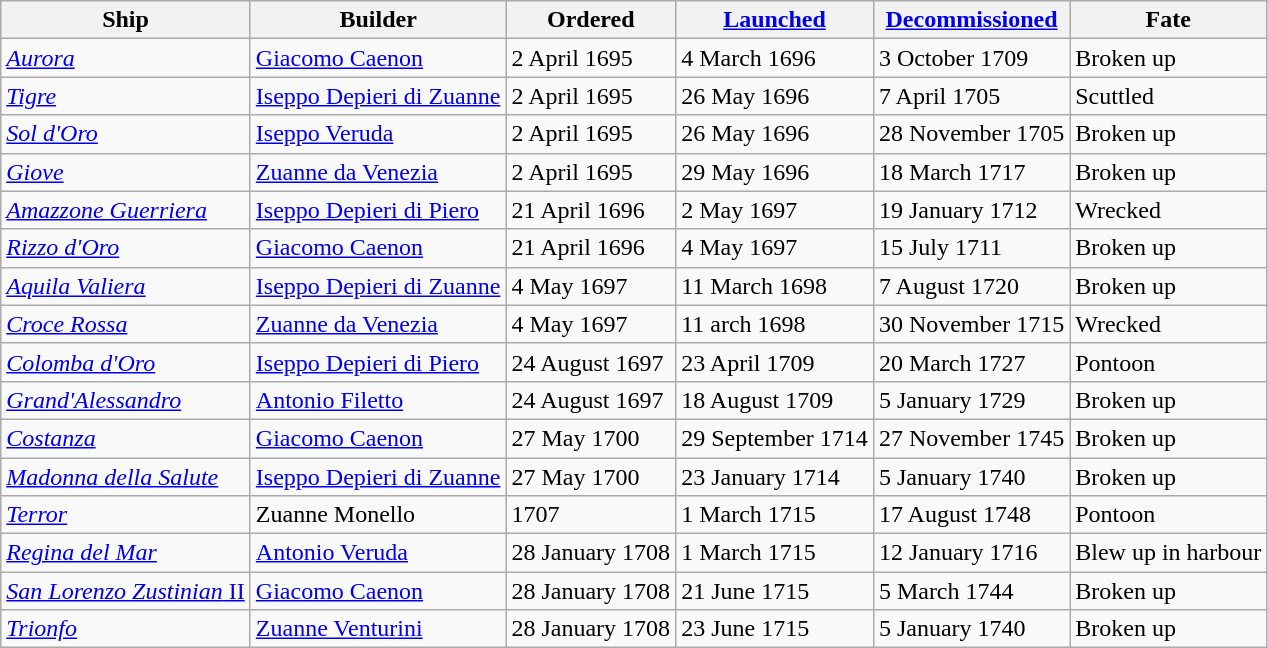<table class="wikitable">
<tr>
<th align = center>Ship</th>
<th align = center>Builder</th>
<th align = center>Ordered</th>
<th align = center><a href='#'>Launched</a></th>
<th align = center><a href='#'>Decommissioned</a></th>
<th align = center>Fate</th>
</tr>
<tr>
<td><a href='#'><em>Aurora</em></a></td>
<td><a href='#'>Giacomo Caenon</a></td>
<td>2 April 1695</td>
<td>4 March 1696</td>
<td>3 October 1709</td>
<td>Broken up</td>
</tr>
<tr>
<td><a href='#'><em>Tigre</em></a></td>
<td><a href='#'>Iseppo Depieri di Zuanne</a></td>
<td>2 April 1695</td>
<td>26 May 1696</td>
<td>7 April 1705</td>
<td>Scuttled</td>
</tr>
<tr>
<td><a href='#'><em>Sol d'Oro</em></a></td>
<td><a href='#'>Iseppo Veruda</a></td>
<td>2 April 1695</td>
<td>26 May 1696</td>
<td>28 November 1705</td>
<td>Broken up</td>
</tr>
<tr>
<td><a href='#'><em>Giove</em></a></td>
<td><a href='#'>Zuanne da Venezia</a></td>
<td>2 April 1695</td>
<td>29 May 1696</td>
<td>18 March 1717</td>
<td>Broken up</td>
</tr>
<tr>
<td><a href='#'><em>Amazzone Guerriera</em></a></td>
<td><a href='#'>Iseppo Depieri di Piero</a></td>
<td>21 April 1696</td>
<td>2 May 1697</td>
<td>19 January 1712</td>
<td>Wrecked</td>
</tr>
<tr>
<td><a href='#'><em>Rizzo d'Oro</em></a></td>
<td><a href='#'>Giacomo Caenon</a></td>
<td>21 April 1696</td>
<td>4 May 1697</td>
<td>15 July 1711</td>
<td>Broken up</td>
</tr>
<tr>
<td><a href='#'><em>Aquila Valiera</em></a></td>
<td><a href='#'>Iseppo Depieri di Zuanne</a></td>
<td>4 May 1697</td>
<td>11 March 1698</td>
<td>7 August 1720</td>
<td>Broken up</td>
</tr>
<tr>
<td><a href='#'><em>Croce Rossa</em></a></td>
<td><a href='#'>Zuanne da Venezia</a></td>
<td>4 May 1697</td>
<td>11 arch 1698</td>
<td>30 November 1715</td>
<td>Wrecked</td>
</tr>
<tr>
<td><a href='#'><em>Colomba d'Oro</em></a></td>
<td><a href='#'>Iseppo Depieri di Piero</a></td>
<td>24 August 1697</td>
<td>23 April 1709</td>
<td>20 March 1727</td>
<td>Pontoon</td>
</tr>
<tr>
<td><a href='#'><em>Grand'Alessandro</em></a></td>
<td><a href='#'>Antonio Filetto</a></td>
<td>24 August 1697</td>
<td>18 August 1709</td>
<td>5 January 1729</td>
<td>Broken up</td>
</tr>
<tr>
<td><a href='#'><em>Costanza</em></a></td>
<td><a href='#'>Giacomo Caenon</a></td>
<td>27 May 1700</td>
<td>29 September 1714</td>
<td>27 November 1745</td>
<td>Broken up</td>
</tr>
<tr>
<td><a href='#'><em>Madonna della Salute</em></a></td>
<td><a href='#'>Iseppo Depieri di Zuanne</a></td>
<td>27 May 1700</td>
<td>23 January 1714</td>
<td>5 January 1740</td>
<td>Broken up</td>
</tr>
<tr>
<td><a href='#'><em>Terror</em></a></td>
<td>Zuanne Monello</td>
<td>1707</td>
<td>1 March 1715</td>
<td>17 August 1748</td>
<td>Pontoon</td>
</tr>
<tr>
<td><a href='#'><em>Regina del Mar</em></a></td>
<td><a href='#'>Antonio Veruda</a></td>
<td>28 January 1708</td>
<td>1 March 1715</td>
<td>12 January 1716</td>
<td>Blew up in harbour</td>
</tr>
<tr>
<td><a href='#'><em>San Lorenzo Zustinian</em> II</a></td>
<td><a href='#'>Giacomo Caenon</a></td>
<td>28 January 1708</td>
<td>21 June 1715</td>
<td>5 March 1744</td>
<td>Broken up</td>
</tr>
<tr>
<td><a href='#'><em>Trionfo</em></a></td>
<td><a href='#'>Zuanne Venturini</a></td>
<td>28 January 1708</td>
<td>23 June 1715</td>
<td>5 January 1740</td>
<td>Broken up</td>
</tr>
</table>
